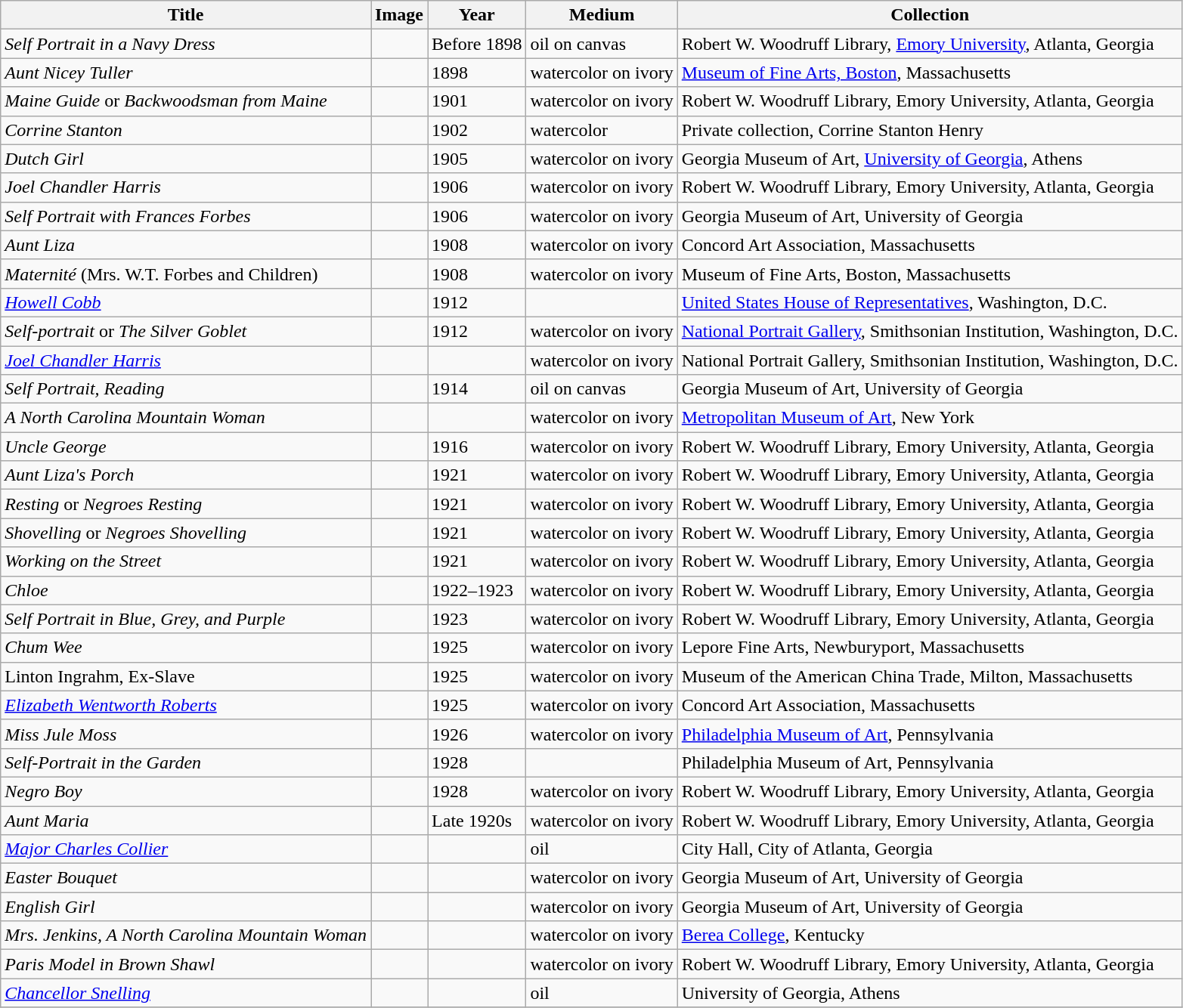<table class="wikitable sortable">
<tr>
<th>Title</th>
<th>Image</th>
<th>Year</th>
<th>Medium</th>
<th>Collection</th>
</tr>
<tr>
<td><em>Self Portrait in a Navy Dress</em></td>
<td></td>
<td>Before 1898</td>
<td>oil on canvas</td>
<td>Robert W. Woodruff Library, <a href='#'>Emory University</a>, Atlanta, Georgia</td>
</tr>
<tr>
<td><em>Aunt Nicey Tuller</em></td>
<td></td>
<td>1898</td>
<td>watercolor on ivory</td>
<td><a href='#'>Museum of Fine Arts, Boston</a>, Massachusetts</td>
</tr>
<tr>
<td><em>Maine Guide</em> or <em>Backwoodsman from Maine</em></td>
<td></td>
<td>1901</td>
<td>watercolor on ivory</td>
<td>Robert W. Woodruff Library, Emory University, Atlanta, Georgia</td>
</tr>
<tr>
<td><em>Corrine Stanton</em></td>
<td></td>
<td>1902</td>
<td>watercolor</td>
<td>Private collection, Corrine Stanton Henry</td>
</tr>
<tr>
<td><em>Dutch Girl</em></td>
<td></td>
<td>1905</td>
<td>watercolor on ivory</td>
<td>Georgia Museum of Art, <a href='#'>University of Georgia</a>, Athens</td>
</tr>
<tr>
<td><em>Joel Chandler Harris</em></td>
<td></td>
<td>1906</td>
<td>watercolor on ivory</td>
<td>Robert W. Woodruff Library, Emory University, Atlanta, Georgia</td>
</tr>
<tr>
<td><em>Self Portrait with Frances Forbes</em></td>
<td></td>
<td>1906</td>
<td>watercolor on ivory</td>
<td>Georgia Museum of Art, University of Georgia</td>
</tr>
<tr>
<td><em>Aunt Liza</em></td>
<td></td>
<td>1908</td>
<td>watercolor on ivory</td>
<td>Concord Art Association, Massachusetts</td>
</tr>
<tr>
<td><em>Maternité</em> (Mrs. W.T. Forbes and Children)</td>
<td></td>
<td>1908</td>
<td>watercolor on ivory</td>
<td>Museum of Fine Arts, Boston, Massachusetts</td>
</tr>
<tr>
<td><em><a href='#'>Howell Cobb</a></em></td>
<td></td>
<td>1912</td>
<td></td>
<td><a href='#'>United States House of Representatives</a>, Washington, D.C.</td>
</tr>
<tr>
<td><em>Self-portrait</em> or <em>The Silver Goblet</em></td>
<td></td>
<td>1912</td>
<td>watercolor on ivory</td>
<td><a href='#'>National Portrait Gallery</a>, Smithsonian Institution, Washington, D.C.</td>
</tr>
<tr>
<td><em><a href='#'>Joel Chandler Harris</a></em></td>
<td></td>
<td></td>
<td>watercolor on ivory</td>
<td>National Portrait Gallery, Smithsonian Institution, Washington, D.C.</td>
</tr>
<tr>
<td><em>Self Portrait, Reading</em></td>
<td></td>
<td>1914</td>
<td>oil on canvas</td>
<td>Georgia Museum of Art, University of Georgia</td>
</tr>
<tr>
<td><em>A North Carolina Mountain Woman</em></td>
<td></td>
<td></td>
<td>watercolor on ivory</td>
<td><a href='#'>Metropolitan Museum of Art</a>, New York</td>
</tr>
<tr>
<td><em>Uncle George</em></td>
<td></td>
<td>1916</td>
<td>watercolor on ivory</td>
<td>Robert W. Woodruff Library, Emory University, Atlanta, Georgia</td>
</tr>
<tr>
<td><em>Aunt Liza's Porch</em></td>
<td></td>
<td>1921</td>
<td>watercolor on ivory</td>
<td>Robert W. Woodruff Library, Emory University, Atlanta, Georgia</td>
</tr>
<tr>
<td><em>Resting</em> or <em>Negroes Resting</em></td>
<td></td>
<td>1921</td>
<td>watercolor on ivory</td>
<td>Robert W. Woodruff Library, Emory University, Atlanta, Georgia</td>
</tr>
<tr>
<td><em>Shovelling</em> or <em>Negroes Shovelling</em></td>
<td></td>
<td>1921</td>
<td>watercolor on ivory</td>
<td>Robert W. Woodruff Library, Emory University, Atlanta, Georgia</td>
</tr>
<tr>
<td><em>Working on the Street</em></td>
<td></td>
<td>1921</td>
<td>watercolor on ivory</td>
<td>Robert W. Woodruff Library, Emory University, Atlanta, Georgia</td>
</tr>
<tr>
<td><em>Chloe</em></td>
<td></td>
<td>1922–1923</td>
<td>watercolor on ivory</td>
<td>Robert W. Woodruff Library, Emory University, Atlanta, Georgia</td>
</tr>
<tr>
<td><em>Self Portrait in Blue, Grey, and Purple</em></td>
<td></td>
<td>1923</td>
<td>watercolor on ivory</td>
<td>Robert W. Woodruff Library, Emory University, Atlanta, Georgia</td>
</tr>
<tr>
<td><em>Chum Wee</em></td>
<td></td>
<td>1925</td>
<td>watercolor on ivory</td>
<td>Lepore Fine Arts, Newburyport, Massachusetts</td>
</tr>
<tr>
<td>Linton Ingrahm, Ex-Slave</td>
<td></td>
<td>1925</td>
<td>watercolor on ivory</td>
<td>Museum of the American China Trade, Milton, Massachusetts</td>
</tr>
<tr>
<td><em><a href='#'>Elizabeth Wentworth Roberts</a></em></td>
<td></td>
<td>1925</td>
<td>watercolor on ivory</td>
<td>Concord Art Association, Massachusetts</td>
</tr>
<tr>
<td><em>Miss Jule Moss</em></td>
<td></td>
<td>1926</td>
<td>watercolor on ivory</td>
<td><a href='#'>Philadelphia Museum of Art</a>, Pennsylvania</td>
</tr>
<tr>
<td><em>Self-Portrait in the Garden</em></td>
<td></td>
<td>1928</td>
<td></td>
<td>Philadelphia Museum of Art, Pennsylvania</td>
</tr>
<tr>
<td><em>Negro Boy</em></td>
<td></td>
<td>1928</td>
<td>watercolor on ivory</td>
<td>Robert W. Woodruff Library, Emory University, Atlanta, Georgia</td>
</tr>
<tr>
<td><em>Aunt Maria</em></td>
<td></td>
<td>Late 1920s</td>
<td>watercolor on ivory</td>
<td>Robert W. Woodruff Library, Emory University, Atlanta, Georgia</td>
</tr>
<tr>
<td><em><a href='#'>Major Charles Collier</a></em></td>
<td></td>
<td></td>
<td>oil</td>
<td>City Hall, City of Atlanta, Georgia</td>
</tr>
<tr>
<td><em>Easter Bouquet</em></td>
<td></td>
<td></td>
<td>watercolor on ivory</td>
<td>Georgia Museum of Art, University of Georgia</td>
</tr>
<tr>
<td><em>English Girl</em></td>
<td></td>
<td></td>
<td>watercolor on ivory</td>
<td>Georgia Museum of Art, University of Georgia</td>
</tr>
<tr>
<td><em>Mrs. Jenkins, A North Carolina Mountain Woman</em></td>
<td></td>
<td></td>
<td>watercolor on ivory</td>
<td><a href='#'>Berea College</a>, Kentucky</td>
</tr>
<tr>
<td><em>Paris Model in Brown Shawl</em></td>
<td></td>
<td></td>
<td>watercolor on ivory</td>
<td>Robert W. Woodruff Library, Emory University, Atlanta, Georgia</td>
</tr>
<tr>
<td><em><a href='#'>Chancellor Snelling</a></em></td>
<td></td>
<td></td>
<td>oil</td>
<td>University of Georgia, Athens</td>
</tr>
<tr>
</tr>
</table>
